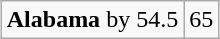<table class="wikitable" style="margin-left: auto; margin-right: auto; border: none;">
<tr align="center">
</tr>
<tr align="center">
<td><strong>Alabama</strong> by 54.5</td>
<td>65</td>
</tr>
</table>
